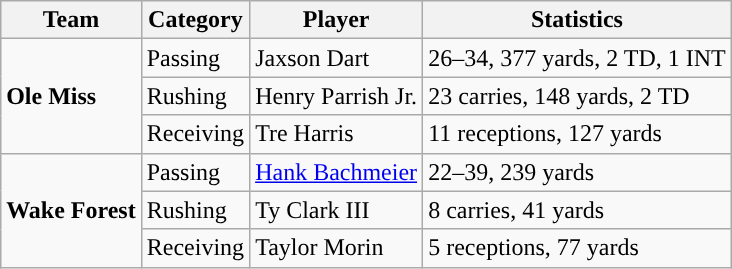<table class="wikitable" style="float: right;">
<tr>
<th>Team</th>
<th>Category</th>
<th>Player</th>
<th>Statistics</th>
</tr>
<tr>
<td rowspan=3><strong>Ole Miss</strong></td>
<td>Passing</td>
<td>Jaxson Dart</td>
<td>26–34, 377 yards, 2 TD, 1 INT</td>
</tr>
<tr>
<td>Rushing</td>
<td>Henry Parrish Jr.</td>
<td>23 carries, 148 yards, 2 TD</td>
</tr>
<tr>
<td>Receiving</td>
<td>Tre Harris</td>
<td>11 receptions, 127 yards</td>
</tr>
<tr>
<td rowspan=3><strong>Wake Forest</strong></td>
<td>Passing</td>
<td><a href='#'>Hank Bachmeier</a></td>
<td>22–39, 239 yards</td>
</tr>
<tr>
<td>Rushing</td>
<td>Ty Clark III</td>
<td>8 carries, 41 yards</td>
</tr>
<tr>
<td>Receiving</td>
<td>Taylor Morin</td>
<td>5 receptions, 77 yards</td>
</tr>
</table>
